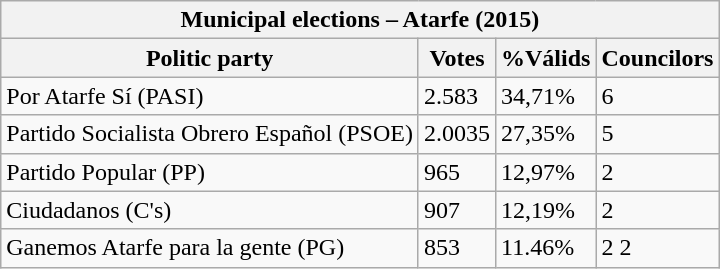<table class="wikitable">
<tr>
<th colspan="4">Municipal elections – Atarfe (2015)</th>
</tr>
<tr>
<th>Politic party</th>
<th>Votes</th>
<th>%Válids</th>
<th>Councilors</th>
</tr>
<tr>
<td>Por Atarfe Sí (PASI)</td>
<td>2.583</td>
<td>34,71%</td>
<td>6</td>
</tr>
<tr>
<td>Partido Socialista Obrero Español (PSOE)</td>
<td>2.0035</td>
<td>27,35%</td>
<td>5</td>
</tr>
<tr>
<td>Partido Popular (PP)</td>
<td>965</td>
<td>12,97%</td>
<td>2</td>
</tr>
<tr>
<td>Ciudadanos (C's)</td>
<td>907</td>
<td>12,19%</td>
<td>2</td>
</tr>
<tr>
<td>Ganemos Atarfe para la gente (PG)</td>
<td>853</td>
<td>11.46%</td>
<td>2 2</td>
</tr>
</table>
